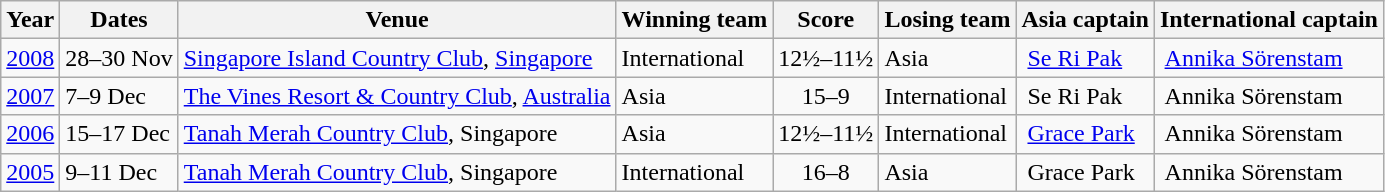<table class="wikitable">
<tr>
<th>Year</th>
<th>Dates</th>
<th>Venue</th>
<th>Winning team</th>
<th>Score</th>
<th>Losing team</th>
<th>Asia captain</th>
<th>International captain</th>
</tr>
<tr>
<td><a href='#'>2008</a></td>
<td>28–30 Nov</td>
<td><a href='#'>Singapore Island Country Club</a>, <a href='#'>Singapore</a></td>
<td>International</td>
<td align="center">12½–11½</td>
<td>Asia</td>
<td> <a href='#'>Se Ri Pak</a></td>
<td> <a href='#'>Annika Sörenstam</a></td>
</tr>
<tr>
<td><a href='#'>2007</a></td>
<td>7–9 Dec</td>
<td><a href='#'>The Vines Resort & Country Club</a>, <a href='#'>Australia</a></td>
<td>Asia</td>
<td align="center">15–9</td>
<td>International</td>
<td> Se Ri Pak</td>
<td> Annika Sörenstam</td>
</tr>
<tr>
<td><a href='#'>2006</a></td>
<td>15–17 Dec</td>
<td><a href='#'>Tanah Merah Country Club</a>, Singapore</td>
<td>Asia</td>
<td align="center">12½–11½</td>
<td>International</td>
<td> <a href='#'>Grace Park</a></td>
<td> Annika Sörenstam</td>
</tr>
<tr>
<td><a href='#'>2005</a></td>
<td>9–11 Dec</td>
<td><a href='#'>Tanah Merah Country Club</a>, Singapore</td>
<td>International</td>
<td align="center">16–8</td>
<td>Asia</td>
<td> Grace Park</td>
<td> Annika Sörenstam</td>
</tr>
</table>
